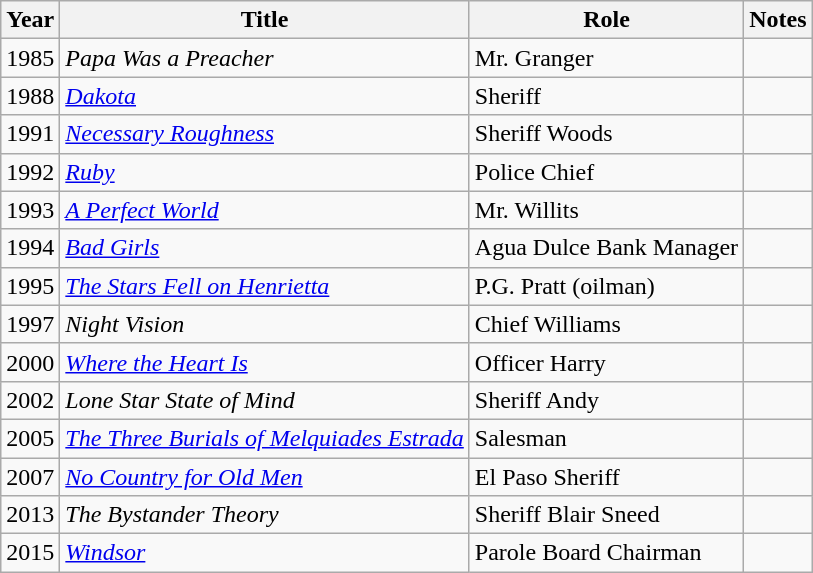<table class="wikitable">
<tr>
<th>Year</th>
<th>Title</th>
<th>Role</th>
<th>Notes</th>
</tr>
<tr>
<td>1985</td>
<td><em>Papa Was a Preacher</em></td>
<td>Mr. Granger</td>
<td></td>
</tr>
<tr>
<td>1988</td>
<td><em><a href='#'>Dakota</a></em></td>
<td>Sheriff</td>
<td></td>
</tr>
<tr>
<td>1991</td>
<td><em><a href='#'>Necessary Roughness</a></em></td>
<td>Sheriff Woods</td>
<td></td>
</tr>
<tr>
<td>1992</td>
<td><em><a href='#'>Ruby</a></em></td>
<td>Police Chief</td>
<td></td>
</tr>
<tr>
<td>1993</td>
<td><em><a href='#'>A Perfect World</a></em></td>
<td>Mr. Willits</td>
<td></td>
</tr>
<tr>
<td>1994</td>
<td><em><a href='#'>Bad Girls</a></em></td>
<td>Agua Dulce Bank Manager</td>
<td></td>
</tr>
<tr>
<td>1995</td>
<td><em><a href='#'>The Stars Fell on Henrietta</a></em></td>
<td>P.G. Pratt (oilman)</td>
<td></td>
</tr>
<tr>
<td>1997</td>
<td><em>Night Vision</em></td>
<td>Chief Williams</td>
<td></td>
</tr>
<tr>
<td>2000</td>
<td><em><a href='#'>Where the Heart Is</a></em></td>
<td>Officer Harry</td>
<td></td>
</tr>
<tr>
<td>2002</td>
<td><em>Lone Star State of Mind</em></td>
<td>Sheriff Andy</td>
<td></td>
</tr>
<tr>
<td>2005</td>
<td><em><a href='#'>The Three Burials of Melquiades Estrada</a></em></td>
<td>Salesman</td>
<td></td>
</tr>
<tr>
<td>2007</td>
<td><em><a href='#'>No Country for Old Men</a></em></td>
<td>El Paso Sheriff</td>
<td></td>
</tr>
<tr>
<td>2013</td>
<td><em>The Bystander Theory</em></td>
<td>Sheriff Blair Sneed</td>
<td></td>
</tr>
<tr>
<td>2015</td>
<td><em><a href='#'>Windsor</a></em></td>
<td>Parole Board Chairman</td>
<td></td>
</tr>
</table>
